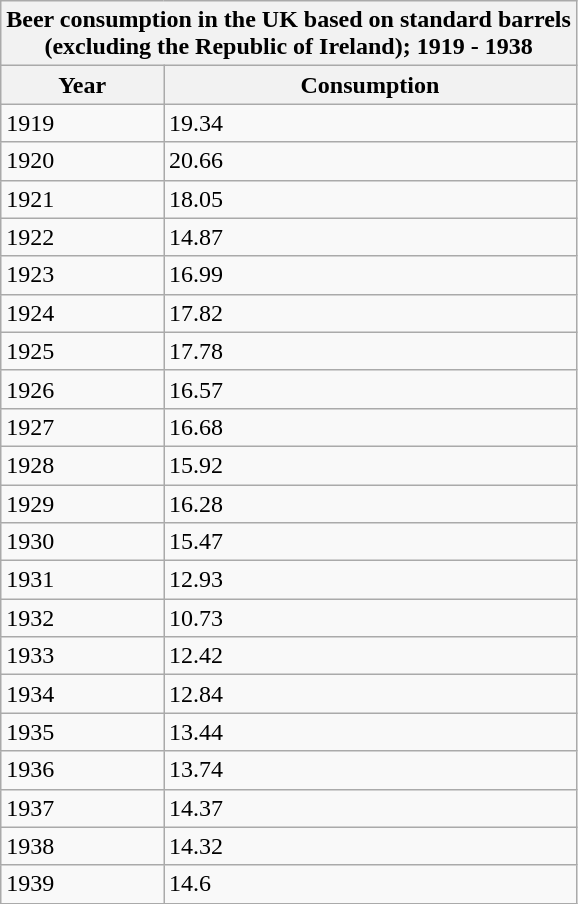<table class="wikitable mw-collapsible">
<tr>
<th colspan="2">Beer consumption in the UK based on standard barrels<br>(excluding the Republic of Ireland); 
1919 - 1938</th>
</tr>
<tr>
<th>Year</th>
<th>Consumption</th>
</tr>
<tr>
<td>1919</td>
<td>19.34</td>
</tr>
<tr>
<td>1920</td>
<td>20.66</td>
</tr>
<tr>
<td>1921</td>
<td>18.05</td>
</tr>
<tr>
<td>1922</td>
<td>14.87</td>
</tr>
<tr>
<td>1923</td>
<td>16.99</td>
</tr>
<tr>
<td>1924</td>
<td>17.82</td>
</tr>
<tr>
<td>1925</td>
<td>17.78</td>
</tr>
<tr>
<td>1926</td>
<td>16.57</td>
</tr>
<tr>
<td>1927</td>
<td>16.68</td>
</tr>
<tr>
<td>1928</td>
<td>15.92</td>
</tr>
<tr>
<td>1929</td>
<td>16.28</td>
</tr>
<tr>
<td>1930</td>
<td>15.47</td>
</tr>
<tr>
<td>1931</td>
<td>12.93</td>
</tr>
<tr>
<td>1932</td>
<td>10.73</td>
</tr>
<tr>
<td>1933</td>
<td>12.42</td>
</tr>
<tr>
<td>1934</td>
<td>12.84</td>
</tr>
<tr>
<td>1935</td>
<td>13.44</td>
</tr>
<tr>
<td>1936</td>
<td>13.74</td>
</tr>
<tr>
<td>1937</td>
<td>14.37</td>
</tr>
<tr>
<td>1938</td>
<td>14.32</td>
</tr>
<tr>
<td>1939</td>
<td>14.6</td>
</tr>
</table>
